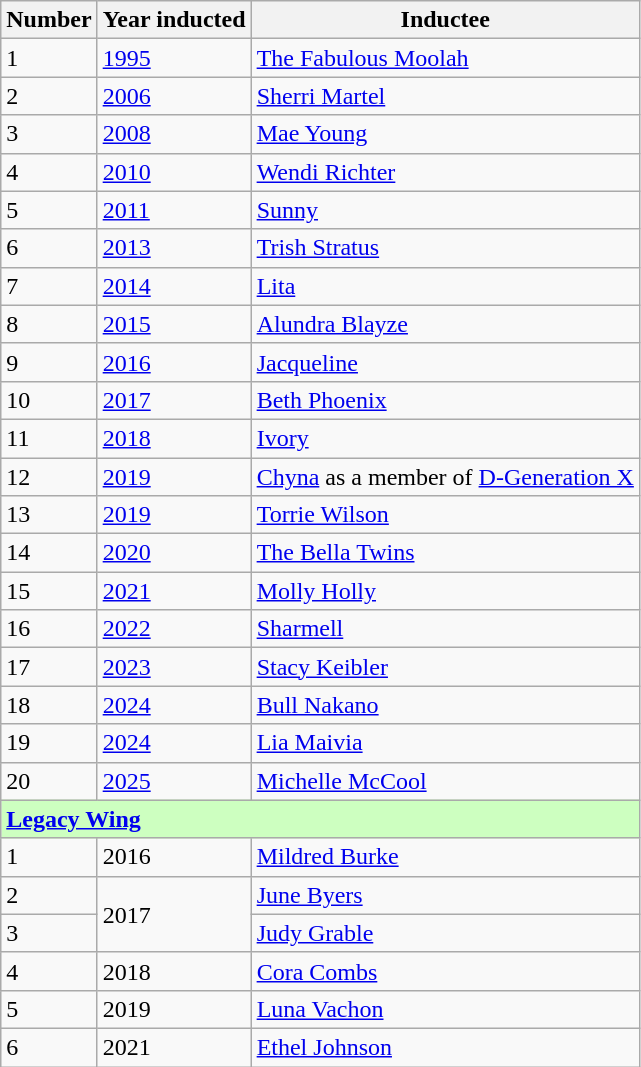<table class="wikitable">
<tr>
<th>Number</th>
<th>Year inducted</th>
<th>Inductee</th>
</tr>
<tr>
<td>1</td>
<td><a href='#'>1995</a></td>
<td><a href='#'>The Fabulous Moolah</a></td>
</tr>
<tr>
<td>2</td>
<td><a href='#'>2006</a></td>
<td><a href='#'>Sherri Martel</a></td>
</tr>
<tr>
<td>3</td>
<td><a href='#'>2008</a></td>
<td><a href='#'>Mae Young</a></td>
</tr>
<tr>
<td>4</td>
<td><a href='#'>2010</a></td>
<td><a href='#'>Wendi Richter</a></td>
</tr>
<tr>
<td>5</td>
<td><a href='#'>2011</a></td>
<td><a href='#'>Sunny</a></td>
</tr>
<tr>
<td>6</td>
<td><a href='#'>2013</a></td>
<td><a href='#'>Trish Stratus</a></td>
</tr>
<tr>
<td>7</td>
<td><a href='#'>2014</a></td>
<td><a href='#'>Lita</a></td>
</tr>
<tr>
<td>8</td>
<td><a href='#'>2015</a></td>
<td><a href='#'>Alundra Blayze</a></td>
</tr>
<tr>
<td>9</td>
<td><a href='#'>2016</a></td>
<td><a href='#'>Jacqueline</a></td>
</tr>
<tr>
<td>10</td>
<td><a href='#'>2017</a></td>
<td><a href='#'>Beth Phoenix</a></td>
</tr>
<tr>
<td>11</td>
<td><a href='#'>2018</a></td>
<td><a href='#'>Ivory</a></td>
</tr>
<tr>
<td>12</td>
<td><a href='#'>2019</a></td>
<td><a href='#'>Chyna</a> as a member of <a href='#'>D-Generation X</a></td>
</tr>
<tr>
<td>13</td>
<td><a href='#'>2019</a></td>
<td><a href='#'>Torrie Wilson</a></td>
</tr>
<tr>
<td>14</td>
<td><a href='#'>2020</a></td>
<td><a href='#'>The Bella Twins</a></td>
</tr>
<tr>
<td>15</td>
<td><a href='#'>2021</a></td>
<td><a href='#'>Molly Holly</a></td>
</tr>
<tr>
<td>16</td>
<td><a href='#'>2022</a></td>
<td><a href='#'>Sharmell</a></td>
</tr>
<tr>
<td>17</td>
<td><a href='#'>2023</a></td>
<td><a href='#'>Stacy Keibler</a></td>
</tr>
<tr>
<td>18</td>
<td><a href='#'>2024</a></td>
<td><a href='#'>Bull Nakano</a></td>
</tr>
<tr>
<td>19</td>
<td><a href='#'>2024</a></td>
<td><a href='#'>Lia Maivia</a></td>
</tr>
<tr>
<td>20</td>
<td><a href='#'>2025</a></td>
<td><a href='#'>Michelle McCool</a></td>
</tr>
<tr>
<td colspan="3" bgcolor="#CDFFC"><a href='#'><strong>Legacy Wing</strong></a></td>
</tr>
<tr>
<td>1</td>
<td>2016</td>
<td><a href='#'>Mildred Burke</a></td>
</tr>
<tr>
<td>2</td>
<td rowspan="2">2017</td>
<td><a href='#'>June Byers</a></td>
</tr>
<tr>
<td>3</td>
<td><a href='#'>Judy Grable</a></td>
</tr>
<tr>
<td>4</td>
<td>2018</td>
<td><a href='#'>Cora Combs</a></td>
</tr>
<tr>
<td>5</td>
<td>2019</td>
<td><a href='#'>Luna Vachon</a></td>
</tr>
<tr>
<td>6</td>
<td>2021</td>
<td><a href='#'>Ethel Johnson</a></td>
</tr>
</table>
